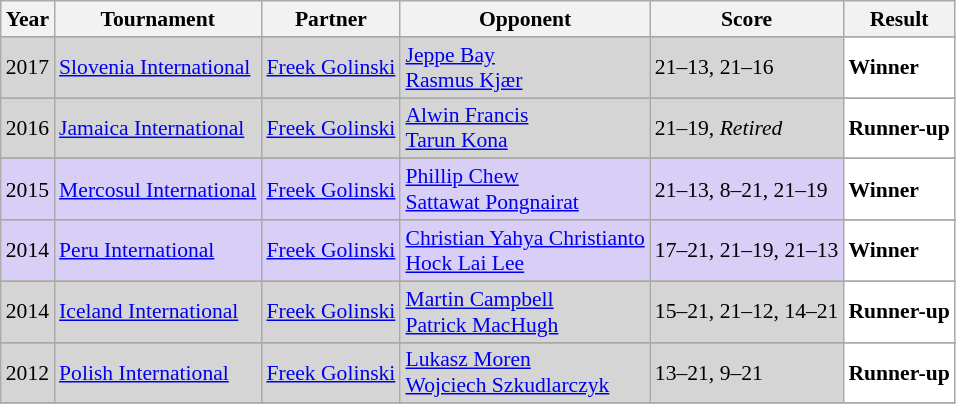<table class="sortable wikitable" style="font-size: 90%;">
<tr>
<th>Year</th>
<th>Tournament</th>
<th>Partner</th>
<th>Opponent</th>
<th>Score</th>
<th>Result</th>
</tr>
<tr>
</tr>
<tr style="background:#D5D5D5">
<td align="center">2017</td>
<td align="left"><a href='#'>Slovenia International</a></td>
<td align="left"> <a href='#'>Freek Golinski</a></td>
<td align="left"> <a href='#'>Jeppe Bay</a><br> <a href='#'>Rasmus Kjær</a></td>
<td align="left">21–13, 21–16</td>
<td style="text-align:left; background:white"> <strong>Winner</strong></td>
</tr>
<tr>
</tr>
<tr style="background:#D5D5D5">
<td align="center">2016</td>
<td align="left"><a href='#'>Jamaica International</a></td>
<td align="left"> <a href='#'>Freek Golinski</a></td>
<td align="left"> <a href='#'>Alwin Francis</a><br> <a href='#'>Tarun Kona</a></td>
<td align="left">21–19, <em>Retired</em></td>
<td style="text-align:left; background:white"> <strong>Runner-up</strong></td>
</tr>
<tr>
</tr>
<tr style="background:#D8CEF6">
<td align="center">2015</td>
<td align="left"><a href='#'>Mercosul International</a></td>
<td align="left"> <a href='#'>Freek Golinski</a></td>
<td align="left"> <a href='#'>Phillip Chew</a><br> <a href='#'>Sattawat Pongnairat</a></td>
<td align="left">21–13, 8–21, 21–19</td>
<td style="text-align:left; background:white"> <strong>Winner</strong></td>
</tr>
<tr>
</tr>
<tr style="background:#D8CEF6">
<td align="center">2014</td>
<td align="left"><a href='#'>Peru International</a></td>
<td align="left"> <a href='#'>Freek Golinski</a></td>
<td align="left"> <a href='#'>Christian Yahya Christianto</a><br> <a href='#'>Hock Lai Lee</a></td>
<td align="left">17–21, 21–19, 21–13</td>
<td style="text-align:left; background:white"> <strong>Winner</strong></td>
</tr>
<tr>
</tr>
<tr style="background:#D5D5D5">
<td align="center">2014</td>
<td align="left"><a href='#'>Iceland International</a></td>
<td align="left"> <a href='#'>Freek Golinski</a></td>
<td align="left"> <a href='#'>Martin Campbell</a><br> <a href='#'>Patrick MacHugh</a></td>
<td align="left">15–21, 21–12, 14–21</td>
<td style="text-align:left; background:white"> <strong>Runner-up</strong></td>
</tr>
<tr>
</tr>
<tr style="background:#D5D5D5">
<td align="center">2012</td>
<td align="left"><a href='#'>Polish International</a></td>
<td align="left"> <a href='#'>Freek Golinski</a></td>
<td align="left"> <a href='#'>Lukasz Moren</a><br> <a href='#'>Wojciech Szkudlarczyk</a></td>
<td align="left">13–21, 9–21</td>
<td style="text-align:left; background:white"> <strong>Runner-up</strong></td>
</tr>
<tr>
</tr>
</table>
